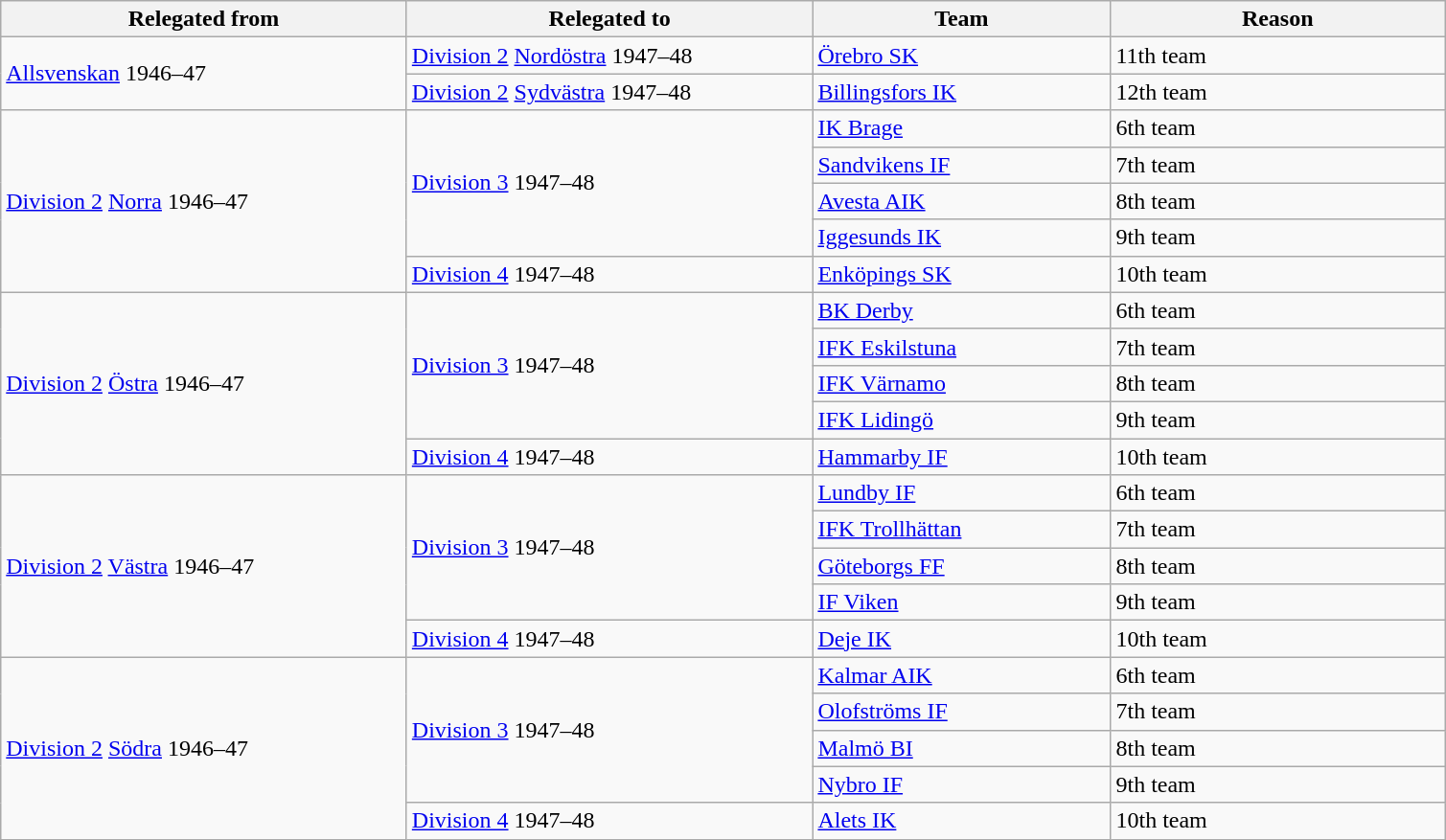<table class="wikitable" style="text-align: left;">
<tr>
<th style="width: 275px;">Relegated from</th>
<th style="width: 275px;">Relegated to</th>
<th style="width: 200px;">Team</th>
<th style="width: 225px;">Reason</th>
</tr>
<tr>
<td rowspan=2><a href='#'>Allsvenskan</a> 1946–47</td>
<td><a href='#'>Division 2</a> <a href='#'>Nordöstra</a> 1947–48</td>
<td><a href='#'>Örebro SK</a></td>
<td>11th team</td>
</tr>
<tr>
<td><a href='#'>Division 2</a> <a href='#'>Sydvästra</a> 1947–48</td>
<td><a href='#'>Billingsfors IK</a></td>
<td>12th team</td>
</tr>
<tr>
<td rowspan=5><a href='#'>Division 2</a> <a href='#'>Norra</a> 1946–47</td>
<td rowspan=4><a href='#'>Division 3</a> 1947–48</td>
<td><a href='#'>IK Brage</a></td>
<td>6th team</td>
</tr>
<tr>
<td><a href='#'>Sandvikens IF</a></td>
<td>7th team</td>
</tr>
<tr>
<td><a href='#'>Avesta AIK</a></td>
<td>8th team</td>
</tr>
<tr>
<td><a href='#'>Iggesunds IK</a></td>
<td>9th team</td>
</tr>
<tr>
<td><a href='#'>Division 4</a> 1947–48</td>
<td><a href='#'>Enköpings SK</a></td>
<td>10th team</td>
</tr>
<tr>
<td rowspan=5><a href='#'>Division 2</a> <a href='#'>Östra</a> 1946–47</td>
<td rowspan=4><a href='#'>Division 3</a> 1947–48</td>
<td><a href='#'>BK Derby</a></td>
<td>6th team</td>
</tr>
<tr>
<td><a href='#'>IFK Eskilstuna</a></td>
<td>7th team</td>
</tr>
<tr>
<td><a href='#'>IFK Värnamo</a></td>
<td>8th team</td>
</tr>
<tr>
<td><a href='#'>IFK Lidingö</a></td>
<td>9th team</td>
</tr>
<tr>
<td><a href='#'>Division 4</a> 1947–48</td>
<td><a href='#'>Hammarby IF</a></td>
<td>10th team</td>
</tr>
<tr>
<td rowspan=5><a href='#'>Division 2</a> <a href='#'>Västra</a> 1946–47</td>
<td rowspan=4><a href='#'>Division 3</a> 1947–48</td>
<td><a href='#'>Lundby IF</a></td>
<td>6th team</td>
</tr>
<tr>
<td><a href='#'>IFK Trollhättan</a></td>
<td>7th team</td>
</tr>
<tr>
<td><a href='#'>Göteborgs FF</a></td>
<td>8th team</td>
</tr>
<tr>
<td><a href='#'>IF Viken</a></td>
<td>9th team</td>
</tr>
<tr>
<td><a href='#'>Division 4</a> 1947–48</td>
<td><a href='#'>Deje IK</a></td>
<td>10th team</td>
</tr>
<tr>
<td rowspan=5><a href='#'>Division 2</a> <a href='#'>Södra</a> 1946–47</td>
<td rowspan=4><a href='#'>Division 3</a> 1947–48</td>
<td><a href='#'>Kalmar AIK</a></td>
<td>6th team</td>
</tr>
<tr>
<td><a href='#'>Olofströms IF</a></td>
<td>7th team</td>
</tr>
<tr>
<td><a href='#'>Malmö BI</a></td>
<td>8th team</td>
</tr>
<tr>
<td><a href='#'>Nybro IF</a></td>
<td>9th team</td>
</tr>
<tr>
<td><a href='#'>Division 4</a> 1947–48</td>
<td><a href='#'>Alets IK</a></td>
<td>10th team</td>
</tr>
</table>
